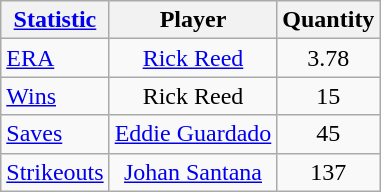<table class="wikitable" style="text-align: center;">
<tr>
<th><a href='#'>Statistic</a></th>
<th>Player</th>
<th>Quantity</th>
</tr>
<tr>
<td align="left"><a href='#'>ERA</a></td>
<td><a href='#'>Rick Reed</a></td>
<td>3.78</td>
</tr>
<tr>
<td align="left"><a href='#'>Wins</a></td>
<td>Rick Reed</td>
<td>15</td>
</tr>
<tr>
<td align="left"><a href='#'>Saves</a></td>
<td><a href='#'>Eddie Guardado</a></td>
<td>45</td>
</tr>
<tr>
<td align="left"><a href='#'>Strikeouts</a></td>
<td><a href='#'>Johan Santana</a></td>
<td>137</td>
</tr>
</table>
